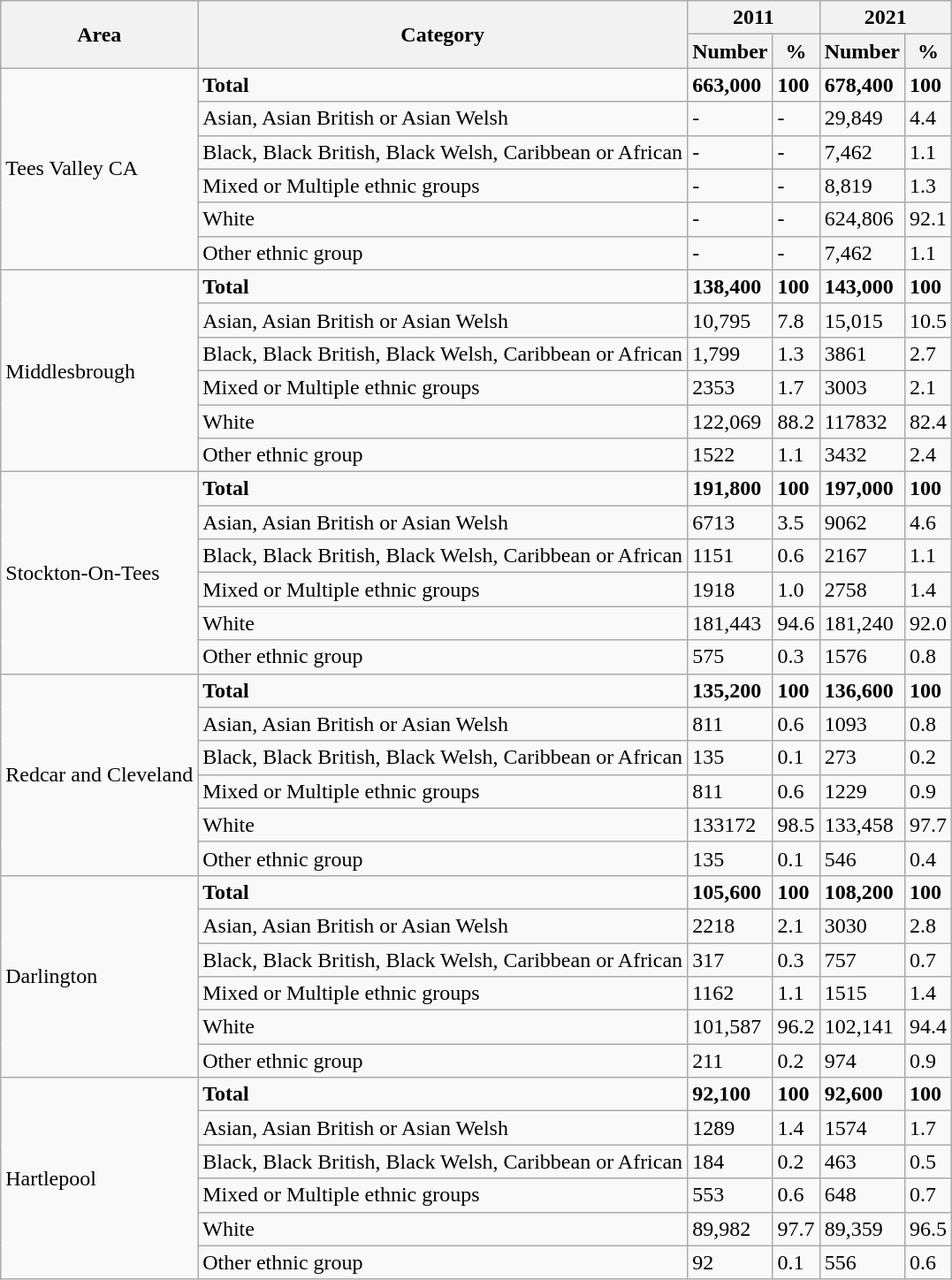<table class="wikitable">
<tr>
<th rowspan="2">Area</th>
<th rowspan="2">Category</th>
<th colspan="2">2011</th>
<th colspan="2">2021</th>
</tr>
<tr>
<th>Number</th>
<th>%</th>
<th>Number</th>
<th>%</th>
</tr>
<tr>
<td rowspan="6">Tees Valley CA</td>
<td><strong>Total</strong></td>
<td><strong>663,000</strong></td>
<td><strong>100</strong></td>
<td><strong>678,400</strong></td>
<td><strong>100</strong></td>
</tr>
<tr>
<td>Asian, Asian British or Asian Welsh</td>
<td>-</td>
<td>-</td>
<td>29,849</td>
<td>4.4</td>
</tr>
<tr>
<td>Black, Black British, Black Welsh, Caribbean or African</td>
<td>-</td>
<td>-</td>
<td>7,462</td>
<td>1.1</td>
</tr>
<tr>
<td>Mixed or Multiple ethnic groups</td>
<td>-</td>
<td>-</td>
<td>8,819</td>
<td>1.3</td>
</tr>
<tr>
<td>White</td>
<td>-</td>
<td>-</td>
<td>624,806</td>
<td>92.1</td>
</tr>
<tr>
<td>Other ethnic group</td>
<td>-</td>
<td>-</td>
<td>7,462</td>
<td>1.1</td>
</tr>
<tr>
<td rowspan="6">Middlesbrough</td>
<td><strong>Total</strong></td>
<td><strong>138,400</strong></td>
<td><strong>100</strong></td>
<td><strong>143,000</strong></td>
<td><strong>100</strong></td>
</tr>
<tr>
<td>Asian, Asian British or Asian Welsh</td>
<td>10,795</td>
<td>7.8</td>
<td>15,015</td>
<td>10.5</td>
</tr>
<tr>
<td>Black, Black British, Black Welsh, Caribbean or African</td>
<td>1,799</td>
<td>1.3</td>
<td>3861</td>
<td>2.7</td>
</tr>
<tr>
<td>Mixed or Multiple ethnic groups</td>
<td>2353</td>
<td>1.7</td>
<td>3003</td>
<td>2.1</td>
</tr>
<tr>
<td>White</td>
<td>122,069</td>
<td>88.2</td>
<td>117832</td>
<td>82.4</td>
</tr>
<tr>
<td>Other ethnic group</td>
<td>1522</td>
<td>1.1</td>
<td>3432</td>
<td>2.4</td>
</tr>
<tr>
<td rowspan="6">Stockton-On-Tees</td>
<td><strong>Total</strong></td>
<td><strong>191,800</strong></td>
<td><strong>100</strong></td>
<td><strong>197,000</strong></td>
<td><strong>100</strong></td>
</tr>
<tr>
<td>Asian, Asian British or Asian Welsh</td>
<td>6713</td>
<td>3.5</td>
<td>9062</td>
<td>4.6</td>
</tr>
<tr>
<td>Black, Black British, Black Welsh, Caribbean or African</td>
<td>1151</td>
<td>0.6</td>
<td>2167</td>
<td>1.1</td>
</tr>
<tr>
<td>Mixed or Multiple ethnic groups</td>
<td>1918</td>
<td>1.0</td>
<td>2758</td>
<td>1.4</td>
</tr>
<tr>
<td>White</td>
<td>181,443</td>
<td>94.6</td>
<td>181,240</td>
<td>92.0</td>
</tr>
<tr>
<td>Other ethnic group</td>
<td>575</td>
<td>0.3</td>
<td>1576</td>
<td>0.8</td>
</tr>
<tr>
<td rowspan="6">Redcar and Cleveland</td>
<td><strong>Total</strong></td>
<td><strong>135,200</strong></td>
<td><strong>100</strong></td>
<td><strong>136,600</strong></td>
<td><strong>100</strong></td>
</tr>
<tr>
<td>Asian, Asian British or Asian Welsh</td>
<td>811</td>
<td>0.6</td>
<td>1093</td>
<td>0.8</td>
</tr>
<tr>
<td>Black, Black British, Black Welsh, Caribbean or African</td>
<td>135</td>
<td>0.1</td>
<td>273</td>
<td>0.2</td>
</tr>
<tr>
<td>Mixed or Multiple ethnic groups</td>
<td>811</td>
<td>0.6</td>
<td>1229</td>
<td>0.9</td>
</tr>
<tr>
<td>White</td>
<td>133172</td>
<td>98.5</td>
<td>133,458</td>
<td>97.7</td>
</tr>
<tr>
<td>Other ethnic group</td>
<td>135</td>
<td>0.1</td>
<td>546</td>
<td>0.4</td>
</tr>
<tr>
<td rowspan="6">Darlington</td>
<td><strong>Total</strong></td>
<td><strong>105,600</strong></td>
<td><strong>100</strong></td>
<td><strong>108,200</strong></td>
<td><strong>100</strong></td>
</tr>
<tr>
<td>Asian, Asian British or Asian Welsh</td>
<td>2218</td>
<td>2.1</td>
<td>3030</td>
<td>2.8</td>
</tr>
<tr>
<td>Black, Black British, Black Welsh, Caribbean or African</td>
<td>317</td>
<td>0.3</td>
<td>757</td>
<td>0.7</td>
</tr>
<tr>
<td>Mixed or Multiple ethnic groups</td>
<td>1162</td>
<td>1.1</td>
<td>1515</td>
<td>1.4</td>
</tr>
<tr>
<td>White</td>
<td>101,587</td>
<td>96.2</td>
<td>102,141</td>
<td>94.4</td>
</tr>
<tr>
<td>Other ethnic group</td>
<td>211</td>
<td>0.2</td>
<td>974</td>
<td>0.9</td>
</tr>
<tr>
<td rowspan="6">Hartlepool</td>
<td><strong>Total</strong></td>
<td><strong>92,100</strong></td>
<td><strong>100</strong></td>
<td><strong>92,600</strong></td>
<td><strong>100</strong></td>
</tr>
<tr>
<td>Asian, Asian British or Asian Welsh</td>
<td>1289</td>
<td>1.4</td>
<td>1574</td>
<td>1.7</td>
</tr>
<tr>
<td>Black, Black British, Black Welsh, Caribbean or African</td>
<td>184</td>
<td>0.2</td>
<td>463</td>
<td>0.5</td>
</tr>
<tr>
<td>Mixed or Multiple ethnic groups</td>
<td>553</td>
<td>0.6</td>
<td>648</td>
<td>0.7</td>
</tr>
<tr>
<td>White</td>
<td>89,982</td>
<td>97.7</td>
<td>89,359</td>
<td>96.5</td>
</tr>
<tr>
<td>Other ethnic group</td>
<td>92</td>
<td>0.1</td>
<td>556</td>
<td>0.6</td>
</tr>
</table>
